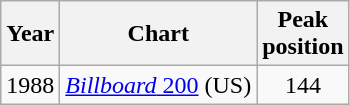<table class="wikitable">
<tr>
<th align="center">Year</th>
<th>Chart</th>
<th>Peak<br>position</th>
</tr>
<tr>
<td align="center">1988</td>
<td align="center"><a href='#'><em>Billboard</em> 200</a> (US)</td>
<td align="center">144</td>
</tr>
</table>
